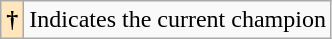<table class="wikitable">
<tr>
<th style="background-color: #ffe6bd">†</th>
<td>Indicates the current champion</td>
</tr>
</table>
